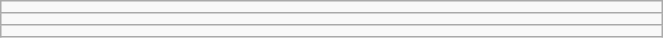<table class="wikitable" style=" text-align:center; font-size:110%;" width="35%">
<tr>
<td></td>
</tr>
<tr>
<td></td>
</tr>
<tr>
<td></td>
</tr>
</table>
